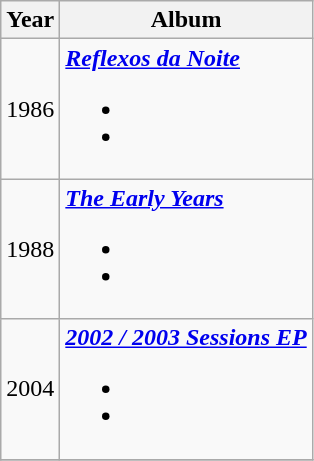<table class="wikitable">
<tr>
<th>Year</th>
<th>Album</th>
</tr>
<tr>
<td>1986</td>
<td><strong><em><a href='#'>Reflexos da Noite</a></em></strong><br><ul><li></li><li></li></ul></td>
</tr>
<tr>
<td>1988</td>
<td><strong><em><a href='#'>The Early Years</a></em></strong><br><ul><li></li><li></li></ul></td>
</tr>
<tr>
<td>2004</td>
<td><strong><em><a href='#'>2002 / 2003 Sessions EP</a></em></strong><br><ul><li></li><li></li></ul></td>
</tr>
<tr>
</tr>
</table>
